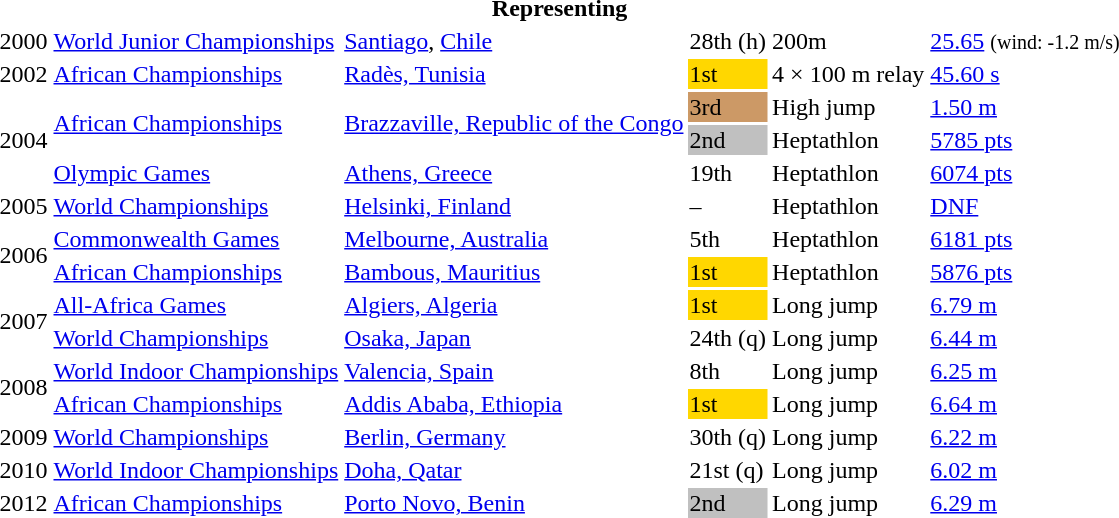<table>
<tr>
<th colspan="6">Representing </th>
</tr>
<tr>
<td>2000</td>
<td><a href='#'>World Junior Championships</a></td>
<td><a href='#'>Santiago</a>, <a href='#'>Chile</a></td>
<td>28th (h)</td>
<td>200m</td>
<td><a href='#'>25.65</a> <small>(wind: -1.2 m/s)</small></td>
</tr>
<tr>
<td>2002</td>
<td><a href='#'>African Championships</a></td>
<td><a href='#'>Radès, Tunisia</a></td>
<td bgcolor=gold>1st</td>
<td>4 × 100 m relay</td>
<td><a href='#'>45.60 s</a></td>
</tr>
<tr>
<td rowspan=3>2004</td>
<td rowspan=2><a href='#'>African Championships</a></td>
<td rowspan=2><a href='#'>Brazzaville, Republic of the Congo</a></td>
<td bgcolor=cc9966>3rd</td>
<td>High jump</td>
<td><a href='#'>1.50 m</a></td>
</tr>
<tr>
<td bgcolor=silver>2nd</td>
<td>Heptathlon</td>
<td><a href='#'>5785 pts</a></td>
</tr>
<tr>
<td><a href='#'>Olympic Games</a></td>
<td><a href='#'>Athens, Greece</a></td>
<td>19th</td>
<td>Heptathlon</td>
<td><a href='#'>6074 pts</a></td>
</tr>
<tr>
<td>2005</td>
<td><a href='#'>World Championships</a></td>
<td><a href='#'>Helsinki, Finland</a></td>
<td>–</td>
<td>Heptathlon</td>
<td><a href='#'>DNF</a></td>
</tr>
<tr>
<td rowspan=2>2006</td>
<td><a href='#'>Commonwealth Games</a></td>
<td><a href='#'>Melbourne, Australia</a></td>
<td>5th</td>
<td>Heptathlon</td>
<td><a href='#'>6181 pts</a></td>
</tr>
<tr>
<td><a href='#'>African Championships</a></td>
<td><a href='#'>Bambous, Mauritius</a></td>
<td bgcolor=gold>1st</td>
<td>Heptathlon</td>
<td><a href='#'>5876 pts</a></td>
</tr>
<tr>
<td rowspan=2>2007</td>
<td><a href='#'>All-Africa Games</a></td>
<td><a href='#'>Algiers, Algeria</a></td>
<td bgcolor=gold>1st</td>
<td>Long jump</td>
<td><a href='#'>6.79 m</a></td>
</tr>
<tr>
<td><a href='#'>World Championships</a></td>
<td><a href='#'>Osaka, Japan</a></td>
<td>24th (q)</td>
<td>Long jump</td>
<td><a href='#'>6.44 m</a></td>
</tr>
<tr>
<td rowspan=2>2008</td>
<td><a href='#'>World Indoor Championships</a></td>
<td><a href='#'>Valencia, Spain</a></td>
<td>8th</td>
<td>Long jump</td>
<td><a href='#'>6.25 m</a></td>
</tr>
<tr>
<td><a href='#'>African Championships</a></td>
<td><a href='#'>Addis Ababa, Ethiopia</a></td>
<td bgcolor=gold>1st</td>
<td>Long jump</td>
<td><a href='#'>6.64 m</a></td>
</tr>
<tr>
<td>2009</td>
<td><a href='#'>World Championships</a></td>
<td><a href='#'>Berlin, Germany</a></td>
<td>30th (q)</td>
<td>Long jump</td>
<td><a href='#'>6.22 m</a></td>
</tr>
<tr>
<td>2010</td>
<td><a href='#'>World Indoor Championships</a></td>
<td><a href='#'>Doha, Qatar</a></td>
<td>21st (q)</td>
<td>Long jump</td>
<td><a href='#'>6.02 m</a></td>
</tr>
<tr>
<td>2012</td>
<td><a href='#'>African Championships</a></td>
<td><a href='#'>Porto Novo, Benin</a></td>
<td bgcolor=silver>2nd</td>
<td>Long jump</td>
<td><a href='#'>6.29 m</a></td>
</tr>
</table>
